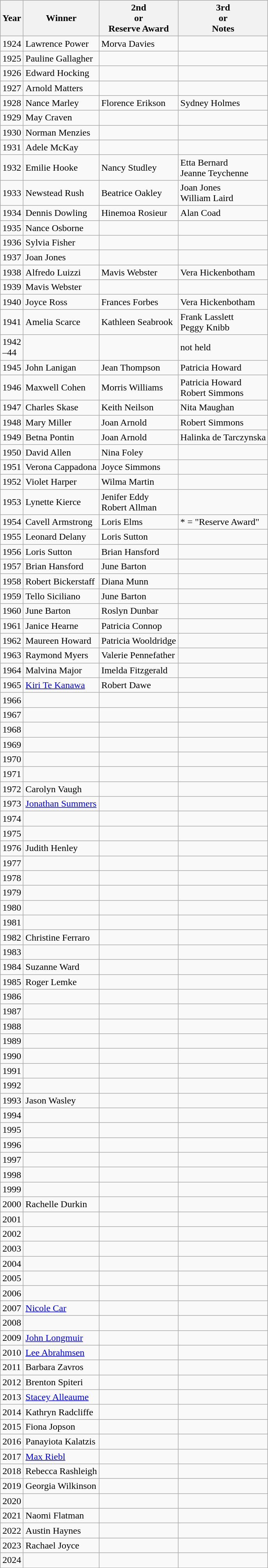<table class="wikitable">
<tr>
<th>Year</th>
<th>Winner</th>
<th>2nd<br>or<br>Reserve Award</th>
<th>3rd<br>or<br>Notes</th>
</tr>
<tr>
<td>1924</td>
<td>Lawrence Power</td>
<td>Morva Davies</td>
<td></td>
</tr>
<tr>
<td>1925</td>
<td>Pauline Gallagher</td>
<td></td>
<td></td>
</tr>
<tr>
<td>1926</td>
<td>Edward Hocking</td>
<td></td>
<td></td>
</tr>
<tr>
<td>1927</td>
<td>Arnold Matters</td>
<td></td>
<td></td>
</tr>
<tr>
<td>1928</td>
<td>Nance Marley </td>
<td>Florence Erikson</td>
<td>Sydney Holmes</td>
</tr>
<tr>
<td>1929</td>
<td>May Craven</td>
<td></td>
<td></td>
</tr>
<tr>
<td>1930</td>
<td>Norman Menzies</td>
<td></td>
<td></td>
</tr>
<tr>
<td>1931</td>
<td>Adele McKay</td>
<td></td>
<td></td>
</tr>
<tr>
<td>1932</td>
<td>Emilie Hooke</td>
<td>Nancy Studley</td>
<td>Etta Bernard<br>Jeanne Teychenne</td>
</tr>
<tr>
<td>1933</td>
<td>Newstead Rush</td>
<td>Beatrice Oakley</td>
<td>Joan Jones<br>William Laird</td>
</tr>
<tr>
<td>1934</td>
<td>Dennis Dowling</td>
<td>Hinemoa Rosieur</td>
<td>Alan Coad</td>
</tr>
<tr>
<td>1935</td>
<td>Nance Osborne</td>
<td></td>
<td></td>
</tr>
<tr>
<td>1936</td>
<td>Sylvia Fisher</td>
<td></td>
<td></td>
</tr>
<tr>
<td>1937</td>
<td>Joan Jones</td>
<td></td>
<td></td>
</tr>
<tr>
<td>1938</td>
<td>Alfredo Luizzi</td>
<td>Mavis Webster</td>
<td>Vera Hickenbotham</td>
</tr>
<tr>
<td>1939</td>
<td>Mavis Webster</td>
<td></td>
<td></td>
</tr>
<tr>
<td>1940</td>
<td>Joyce Ross</td>
<td>Frances Forbes</td>
<td>Vera Hickenbotham</td>
</tr>
<tr>
<td>1941</td>
<td>Amelia Scarce</td>
<td>Kathleen Seabrook</td>
<td>Frank Lasslett<br>Peggy Knibb</td>
</tr>
<tr>
<td>1942<br>–44</td>
<td></td>
<td></td>
<td>not held</td>
</tr>
<tr>
<td>1945</td>
<td>John Lanigan</td>
<td>Jean Thompson</td>
<td>Patricia Howard</td>
</tr>
<tr>
<td>1946</td>
<td>Maxwell Cohen</td>
<td>Morris Williams</td>
<td>Patricia Howard<br>Robert Simmons</td>
</tr>
<tr>
<td>1947</td>
<td>Charles Skase</td>
<td>Keith Neilson</td>
<td>Nita Maughan</td>
</tr>
<tr>
<td>1948</td>
<td>Mary Miller</td>
<td>Joan Arnold</td>
<td>Robert Simmons</td>
</tr>
<tr>
<td>1949</td>
<td>Betna Pontin</td>
<td>Joan Arnold</td>
<td>Halinka de Tarczynska</td>
</tr>
<tr>
<td>1950</td>
<td>David Allen</td>
<td>Nina Foley</td>
<td></td>
</tr>
<tr>
<td>1951</td>
<td>Verona Cappadona</td>
<td>Joyce Simmons</td>
<td></td>
</tr>
<tr>
<td>1952</td>
<td>Violet Harper</td>
<td>Wilma Martin</td>
<td></td>
</tr>
<tr>
<td>1953</td>
<td>Lynette Kierce</td>
<td>Jenifer Eddy<br>Robert Allman</td>
<td></td>
</tr>
<tr>
<td>1954</td>
<td>Cavell Armstrong</td>
<td>Loris Elms</td>
<td>* = "Reserve Award"</td>
</tr>
<tr>
<td>1955</td>
<td>Leonard Delany</td>
<td>Loris Sutton</td>
<td></td>
</tr>
<tr>
<td>1956</td>
<td>Loris Sutton</td>
<td>Brian Hansford</td>
<td></td>
</tr>
<tr>
<td>1957</td>
<td>Brian Hansford</td>
<td>June Barton</td>
<td></td>
</tr>
<tr>
<td>1958</td>
<td>Robert Bickerstaff</td>
<td>Diana Munn</td>
<td></td>
</tr>
<tr>
<td>1959</td>
<td>Tello Siciliano</td>
<td>June Barton</td>
<td></td>
</tr>
<tr>
<td>1960</td>
<td>June Barton</td>
<td>Roslyn Dunbar</td>
<td></td>
</tr>
<tr>
<td>1961</td>
<td>Janice Hearne</td>
<td>Patricia Connop</td>
<td></td>
</tr>
<tr>
<td>1962</td>
<td>Maureen Howard</td>
<td>Patricia Wooldridge</td>
<td></td>
</tr>
<tr>
<td>1963</td>
<td>Raymond Myers</td>
<td>Valerie Pennefather</td>
<td></td>
</tr>
<tr>
<td>1964</td>
<td>Malvina Major</td>
<td>Imelda Fitzgerald</td>
<td></td>
</tr>
<tr>
<td>1965</td>
<td><a href='#'>Kiri Te Kanawa</a></td>
<td>Robert Dawe</td>
<td></td>
</tr>
<tr>
<td>1966</td>
<td></td>
<td></td>
<td></td>
</tr>
<tr>
<td>1967</td>
<td></td>
<td></td>
<td></td>
</tr>
<tr>
<td>1968</td>
<td></td>
<td></td>
<td></td>
</tr>
<tr>
<td>1969</td>
<td></td>
<td></td>
<td></td>
</tr>
<tr>
<td>1970</td>
<td></td>
<td></td>
<td></td>
</tr>
<tr>
<td>1971</td>
<td></td>
<td></td>
<td></td>
</tr>
<tr>
<td>1972</td>
<td>Carolyn Vaugh</td>
<td></td>
<td></td>
</tr>
<tr>
<td>1973</td>
<td><a href='#'>Jonathan Summers</a></td>
<td></td>
<td></td>
</tr>
<tr>
<td>1974</td>
<td></td>
<td></td>
<td></td>
</tr>
<tr>
<td>1975</td>
<td></td>
<td></td>
<td></td>
</tr>
<tr>
<td>1976</td>
<td>Judith Henley</td>
<td></td>
<td></td>
</tr>
<tr>
<td>1977</td>
<td></td>
<td></td>
<td></td>
</tr>
<tr>
<td>1978</td>
<td></td>
<td></td>
<td></td>
</tr>
<tr>
<td>1979</td>
<td></td>
<td></td>
<td></td>
</tr>
<tr>
<td>1980</td>
<td></td>
<td></td>
<td></td>
</tr>
<tr>
<td>1981</td>
<td></td>
<td></td>
<td></td>
</tr>
<tr>
<td>1982</td>
<td>Christine Ferraro</td>
<td></td>
<td></td>
</tr>
<tr>
<td>1983</td>
<td></td>
<td></td>
<td></td>
</tr>
<tr>
<td>1984</td>
<td>Suzanne Ward</td>
<td></td>
<td></td>
</tr>
<tr>
<td>1985</td>
<td>Roger Lemke</td>
<td></td>
<td></td>
</tr>
<tr>
<td>1986</td>
<td></td>
<td></td>
<td></td>
</tr>
<tr>
<td>1987</td>
<td></td>
<td></td>
<td></td>
</tr>
<tr>
<td>1988</td>
<td></td>
<td></td>
<td></td>
</tr>
<tr>
<td>1989</td>
<td></td>
<td></td>
<td></td>
</tr>
<tr>
<td>1990</td>
<td></td>
<td></td>
<td></td>
</tr>
<tr>
<td>1991</td>
<td></td>
<td></td>
<td></td>
</tr>
<tr>
<td>1992</td>
<td></td>
<td></td>
<td></td>
</tr>
<tr>
<td>1993</td>
<td>Jason Wasley</td>
<td></td>
<td></td>
</tr>
<tr>
<td>1994</td>
<td></td>
<td></td>
<td></td>
</tr>
<tr>
<td>1995</td>
<td></td>
<td></td>
<td></td>
</tr>
<tr>
<td>1996</td>
<td></td>
<td></td>
<td></td>
</tr>
<tr>
<td>1997</td>
<td></td>
<td></td>
<td></td>
</tr>
<tr>
<td>1998</td>
<td></td>
<td></td>
<td></td>
</tr>
<tr>
<td>1999</td>
<td></td>
<td></td>
<td></td>
</tr>
<tr>
<td>2000</td>
<td>Rachelle Durkin</td>
<td></td>
<td></td>
</tr>
<tr>
<td>2001</td>
<td></td>
<td></td>
<td></td>
</tr>
<tr>
<td>2002</td>
<td></td>
<td></td>
<td></td>
</tr>
<tr>
<td>2003</td>
<td></td>
<td></td>
<td></td>
</tr>
<tr>
<td>2004</td>
<td></td>
<td></td>
<td></td>
</tr>
<tr>
<td>2005</td>
<td></td>
<td></td>
<td></td>
</tr>
<tr>
<td>2006</td>
<td></td>
<td></td>
<td></td>
</tr>
<tr>
<td>2007</td>
<td><a href='#'>Nicole Car</a></td>
<td></td>
<td></td>
</tr>
<tr>
<td>2008</td>
<td></td>
<td></td>
<td></td>
</tr>
<tr>
<td>2009</td>
<td><a href='#'>John Longmuir</a></td>
<td></td>
<td></td>
</tr>
<tr>
<td>2010</td>
<td><a href='#'>Lee Abrahmsen</a></td>
<td></td>
<td></td>
</tr>
<tr>
<td>2011</td>
<td>Barbara Zavros</td>
<td></td>
<td></td>
</tr>
<tr>
<td>2012</td>
<td>Brenton Spiteri</td>
<td></td>
<td></td>
</tr>
<tr>
<td>2013</td>
<td><a href='#'>Stacey Alleaume</a></td>
<td></td>
<td></td>
</tr>
<tr>
<td>2014</td>
<td>Kathryn Radcliffe</td>
<td></td>
<td></td>
</tr>
<tr>
<td>2015</td>
<td>Fiona Jopson</td>
<td></td>
<td></td>
</tr>
<tr>
<td>2016</td>
<td>Panayiota Kalatzis</td>
<td></td>
<td></td>
</tr>
<tr>
<td>2017</td>
<td><a href='#'>Max Riebl</a></td>
<td></td>
<td></td>
</tr>
<tr>
<td>2018</td>
<td>Rebecca Rashleigh</td>
<td></td>
<td></td>
</tr>
<tr>
<td>2019</td>
<td>Georgia Wilkinson</td>
<td></td>
<td></td>
</tr>
<tr>
<td>2020</td>
<td></td>
<td></td>
<td></td>
</tr>
<tr>
<td>2021</td>
<td>Naomi Flatman</td>
<td></td>
<td></td>
</tr>
<tr>
<td>2022</td>
<td>Austin Haynes</td>
<td></td>
<td></td>
</tr>
<tr>
<td>2023</td>
<td>Rachael Joyce</td>
<td></td>
<td></td>
</tr>
<tr>
<td>2024</td>
<td></td>
<td></td>
<td></td>
</tr>
</table>
